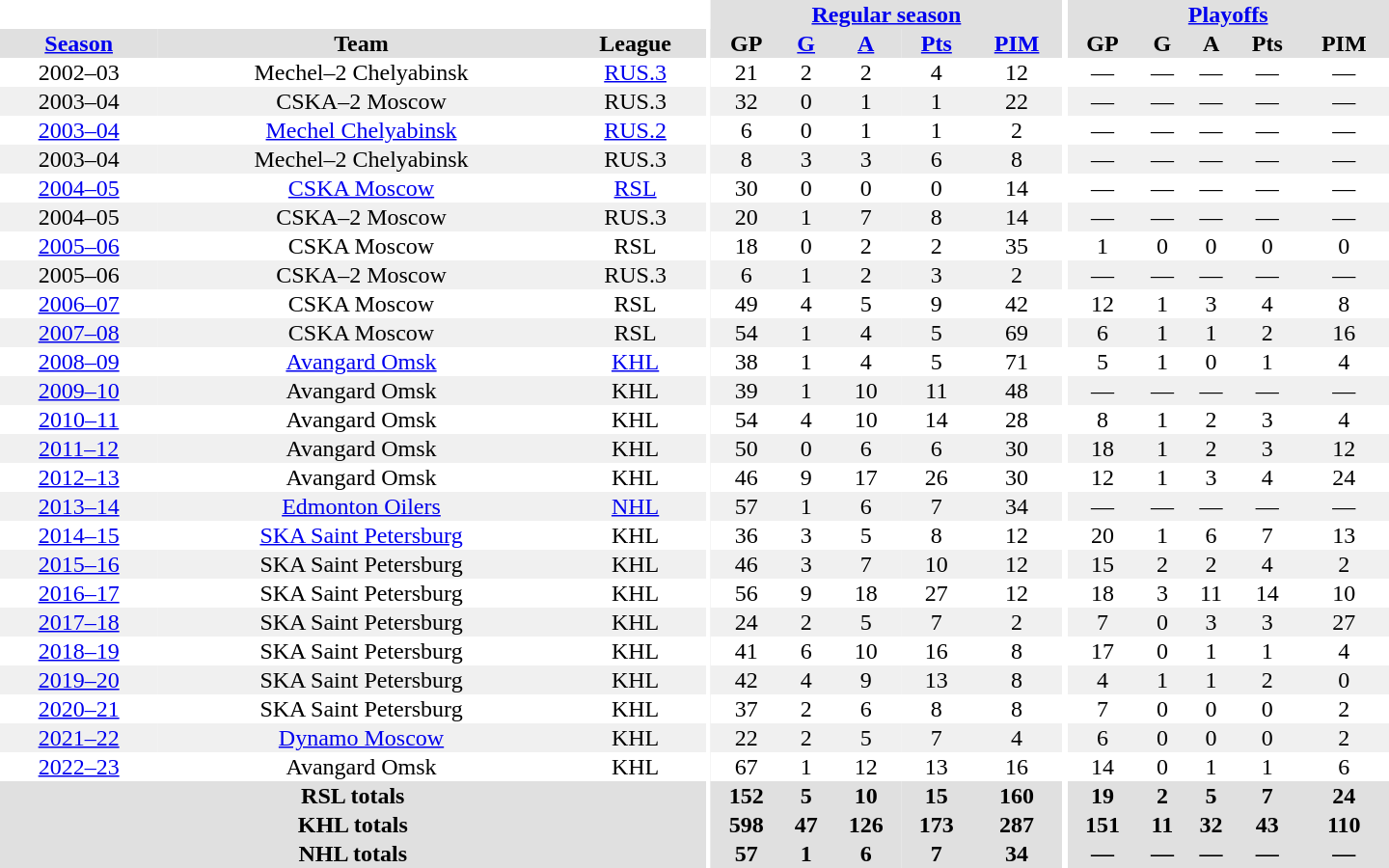<table border="0" cellpadding="1" cellspacing="0" style="text-align:center; width:60em">
<tr bgcolor="#e0e0e0">
<th colspan="3" bgcolor="#ffffff"></th>
<th rowspan="100" bgcolor="#ffffff"></th>
<th colspan="5"><a href='#'>Regular season</a></th>
<th rowspan="100" bgcolor="#ffffff"></th>
<th colspan="5"><a href='#'>Playoffs</a></th>
</tr>
<tr bgcolor="#e0e0e0">
<th><a href='#'>Season</a></th>
<th>Team</th>
<th>League</th>
<th>GP</th>
<th><a href='#'>G</a></th>
<th><a href='#'>A</a></th>
<th><a href='#'>Pts</a></th>
<th><a href='#'>PIM</a></th>
<th>GP</th>
<th>G</th>
<th>A</th>
<th>Pts</th>
<th>PIM</th>
</tr>
<tr>
<td>2002–03</td>
<td>Mechel–2 Chelyabinsk</td>
<td><a href='#'>RUS.3</a></td>
<td>21</td>
<td>2</td>
<td>2</td>
<td>4</td>
<td>12</td>
<td>—</td>
<td>—</td>
<td>—</td>
<td>—</td>
<td>—</td>
</tr>
<tr bgcolor="#f0f0f0">
<td>2003–04</td>
<td>CSKA–2 Moscow</td>
<td>RUS.3</td>
<td>32</td>
<td>0</td>
<td>1</td>
<td>1</td>
<td>22</td>
<td>—</td>
<td>—</td>
<td>—</td>
<td>—</td>
<td>—</td>
</tr>
<tr>
<td><a href='#'>2003–04</a></td>
<td><a href='#'>Mechel Chelyabinsk</a></td>
<td><a href='#'>RUS.2</a></td>
<td>6</td>
<td>0</td>
<td>1</td>
<td>1</td>
<td>2</td>
<td>—</td>
<td>—</td>
<td>—</td>
<td>—</td>
<td>—</td>
</tr>
<tr bgcolor="#f0f0f0">
<td>2003–04</td>
<td>Mechel–2 Chelyabinsk</td>
<td>RUS.3</td>
<td>8</td>
<td>3</td>
<td>3</td>
<td>6</td>
<td>8</td>
<td>—</td>
<td>—</td>
<td>—</td>
<td>—</td>
<td>—</td>
</tr>
<tr>
<td><a href='#'>2004–05</a></td>
<td><a href='#'>CSKA Moscow</a></td>
<td><a href='#'>RSL</a></td>
<td>30</td>
<td>0</td>
<td>0</td>
<td>0</td>
<td>14</td>
<td>—</td>
<td>—</td>
<td>—</td>
<td>—</td>
<td>—</td>
</tr>
<tr bgcolor="#f0f0f0">
<td>2004–05</td>
<td>CSKA–2 Moscow</td>
<td>RUS.3</td>
<td>20</td>
<td>1</td>
<td>7</td>
<td>8</td>
<td>14</td>
<td>—</td>
<td>—</td>
<td>—</td>
<td>—</td>
<td>—</td>
</tr>
<tr>
<td><a href='#'>2005–06</a></td>
<td>CSKA Moscow</td>
<td>RSL</td>
<td>18</td>
<td>0</td>
<td>2</td>
<td>2</td>
<td>35</td>
<td>1</td>
<td>0</td>
<td>0</td>
<td>0</td>
<td>0</td>
</tr>
<tr bgcolor="#f0f0f0">
<td>2005–06</td>
<td>CSKA–2 Moscow</td>
<td>RUS.3</td>
<td>6</td>
<td>1</td>
<td>2</td>
<td>3</td>
<td>2</td>
<td>—</td>
<td>—</td>
<td>—</td>
<td>—</td>
<td>—</td>
</tr>
<tr>
<td><a href='#'>2006–07</a></td>
<td>CSKA Moscow</td>
<td>RSL</td>
<td>49</td>
<td>4</td>
<td>5</td>
<td>9</td>
<td>42</td>
<td>12</td>
<td>1</td>
<td>3</td>
<td>4</td>
<td>8</td>
</tr>
<tr bgcolor="#f0f0f0">
<td><a href='#'>2007–08</a></td>
<td>CSKA Moscow</td>
<td>RSL</td>
<td>54</td>
<td>1</td>
<td>4</td>
<td>5</td>
<td>69</td>
<td>6</td>
<td>1</td>
<td>1</td>
<td>2</td>
<td>16</td>
</tr>
<tr>
<td><a href='#'>2008–09</a></td>
<td><a href='#'>Avangard Omsk</a></td>
<td><a href='#'>KHL</a></td>
<td>38</td>
<td>1</td>
<td>4</td>
<td>5</td>
<td>71</td>
<td>5</td>
<td>1</td>
<td>0</td>
<td>1</td>
<td>4</td>
</tr>
<tr bgcolor="#f0f0f0">
<td><a href='#'>2009–10</a></td>
<td>Avangard Omsk</td>
<td>KHL</td>
<td>39</td>
<td>1</td>
<td>10</td>
<td>11</td>
<td>48</td>
<td>—</td>
<td>—</td>
<td>—</td>
<td>—</td>
<td>—</td>
</tr>
<tr>
<td><a href='#'>2010–11</a></td>
<td>Avangard Omsk</td>
<td>KHL</td>
<td>54</td>
<td>4</td>
<td>10</td>
<td>14</td>
<td>28</td>
<td>8</td>
<td>1</td>
<td>2</td>
<td>3</td>
<td>4</td>
</tr>
<tr bgcolor="#f0f0f0">
<td><a href='#'>2011–12</a></td>
<td>Avangard Omsk</td>
<td>KHL</td>
<td>50</td>
<td>0</td>
<td>6</td>
<td>6</td>
<td>30</td>
<td>18</td>
<td>1</td>
<td>2</td>
<td>3</td>
<td>12</td>
</tr>
<tr>
<td><a href='#'>2012–13</a></td>
<td>Avangard Omsk</td>
<td>KHL</td>
<td>46</td>
<td>9</td>
<td>17</td>
<td>26</td>
<td>30</td>
<td>12</td>
<td>1</td>
<td>3</td>
<td>4</td>
<td>24</td>
</tr>
<tr bgcolor="#f0f0f0">
<td><a href='#'>2013–14</a></td>
<td><a href='#'>Edmonton Oilers</a></td>
<td><a href='#'>NHL</a></td>
<td>57</td>
<td>1</td>
<td>6</td>
<td>7</td>
<td>34</td>
<td>—</td>
<td>—</td>
<td>—</td>
<td>—</td>
<td>—</td>
</tr>
<tr>
<td><a href='#'>2014–15</a></td>
<td><a href='#'>SKA Saint Petersburg</a></td>
<td>KHL</td>
<td>36</td>
<td>3</td>
<td>5</td>
<td>8</td>
<td>12</td>
<td>20</td>
<td>1</td>
<td>6</td>
<td>7</td>
<td>13</td>
</tr>
<tr bgcolor="#f0f0f0">
<td><a href='#'>2015–16</a></td>
<td>SKA Saint Petersburg</td>
<td>KHL</td>
<td>46</td>
<td>3</td>
<td>7</td>
<td>10</td>
<td>12</td>
<td>15</td>
<td>2</td>
<td>2</td>
<td>4</td>
<td>2</td>
</tr>
<tr>
<td><a href='#'>2016–17</a></td>
<td>SKA Saint Petersburg</td>
<td>KHL</td>
<td>56</td>
<td>9</td>
<td>18</td>
<td>27</td>
<td>12</td>
<td>18</td>
<td>3</td>
<td>11</td>
<td>14</td>
<td>10</td>
</tr>
<tr bgcolor="#f0f0f0">
<td><a href='#'>2017–18</a></td>
<td>SKA Saint Petersburg</td>
<td>KHL</td>
<td>24</td>
<td>2</td>
<td>5</td>
<td>7</td>
<td>2</td>
<td>7</td>
<td>0</td>
<td>3</td>
<td>3</td>
<td>27</td>
</tr>
<tr>
<td><a href='#'>2018–19</a></td>
<td>SKA Saint Petersburg</td>
<td>KHL</td>
<td>41</td>
<td>6</td>
<td>10</td>
<td>16</td>
<td>8</td>
<td>17</td>
<td>0</td>
<td>1</td>
<td>1</td>
<td>4</td>
</tr>
<tr bgcolor="#f0f0f0">
<td><a href='#'>2019–20</a></td>
<td>SKA Saint Petersburg</td>
<td>KHL</td>
<td>42</td>
<td>4</td>
<td>9</td>
<td>13</td>
<td>8</td>
<td>4</td>
<td>1</td>
<td>1</td>
<td>2</td>
<td>0</td>
</tr>
<tr>
<td><a href='#'>2020–21</a></td>
<td>SKA Saint Petersburg</td>
<td>KHL</td>
<td>37</td>
<td>2</td>
<td>6</td>
<td>8</td>
<td>8</td>
<td>7</td>
<td>0</td>
<td>0</td>
<td>0</td>
<td>2</td>
</tr>
<tr bgcolor="#f0f0f0">
<td><a href='#'>2021–22</a></td>
<td><a href='#'>Dynamo Moscow</a></td>
<td>KHL</td>
<td>22</td>
<td>2</td>
<td>5</td>
<td>7</td>
<td>4</td>
<td>6</td>
<td>0</td>
<td>0</td>
<td>0</td>
<td>2</td>
</tr>
<tr>
<td><a href='#'>2022–23</a></td>
<td>Avangard Omsk</td>
<td>KHL</td>
<td>67</td>
<td>1</td>
<td>12</td>
<td>13</td>
<td>16</td>
<td>14</td>
<td>0</td>
<td>1</td>
<td>1</td>
<td>6<br></td>
</tr>
<tr bgcolor="#e0e0e0">
<th colspan="3">RSL totals</th>
<th>152</th>
<th>5</th>
<th>10</th>
<th>15</th>
<th>160</th>
<th>19</th>
<th>2</th>
<th>5</th>
<th>7</th>
<th>24</th>
</tr>
<tr bgcolor="#e0e0e0">
<th colspan="3">KHL totals</th>
<th>598</th>
<th>47</th>
<th>126</th>
<th>173</th>
<th>287</th>
<th>151</th>
<th>11</th>
<th>32</th>
<th>43</th>
<th>110</th>
</tr>
<tr bgcolor="#e0e0e0">
<th colspan="3">NHL totals</th>
<th>57</th>
<th>1</th>
<th>6</th>
<th>7</th>
<th>34</th>
<th>—</th>
<th>—</th>
<th>—</th>
<th>—</th>
<th>—</th>
</tr>
</table>
